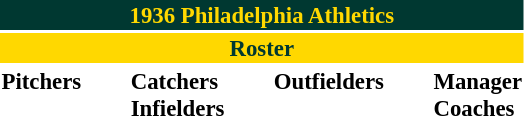<table class="toccolours" style="font-size: 95%;">
<tr>
<th colspan="10" style="background-color: #003831; color: #FFD800; text-align: center;">1936 Philadelphia Athletics</th>
</tr>
<tr>
<td colspan="10" style="background-color: #FFD800; color: #003831; text-align: center;"><strong>Roster</strong></td>
</tr>
<tr>
<td valign="top"><strong>Pitchers</strong><br>

















</td>
<td width="25px"></td>
<td valign="top"><strong>Catchers</strong><br>



<strong>Infielders</strong>










</td>
<td width="25px"></td>
<td valign="top"><strong>Outfielders</strong><br>



</td>
<td width="25px"></td>
<td valign="top"><strong>Manager</strong><br>
<strong>Coaches</strong>


</td>
</tr>
</table>
